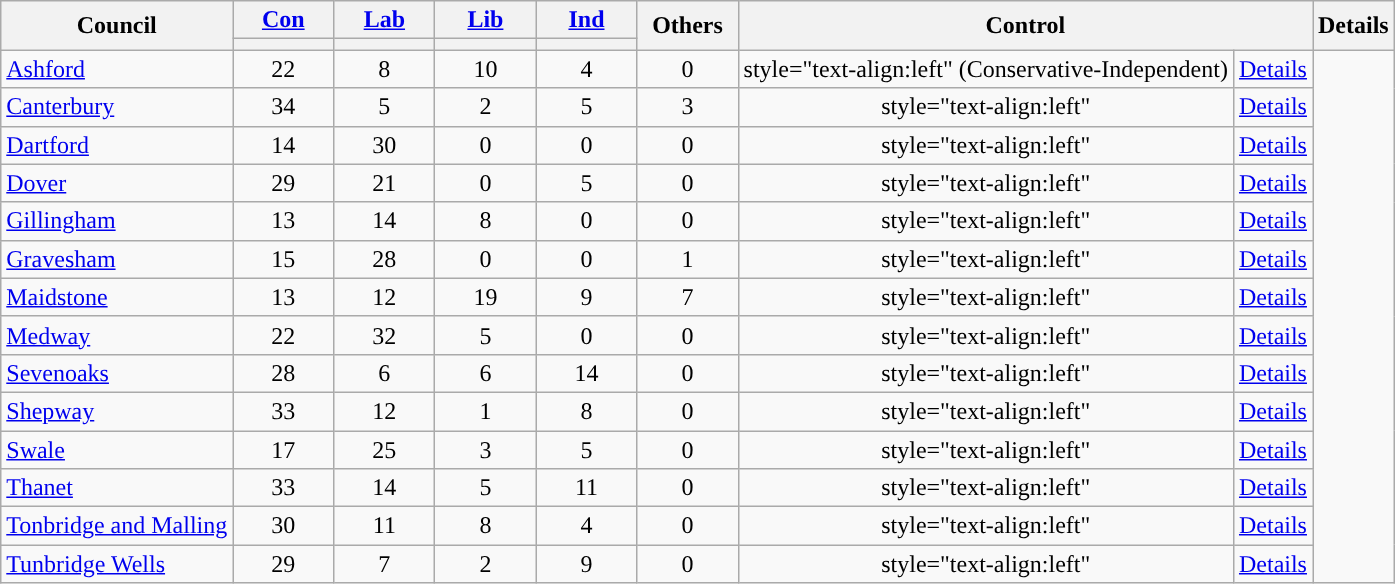<table class="wikitable" style="text-align:center;">
<tr>
<th rowspan=2>Council</th>
<th style="width:60px;"><a href='#'>Con</a></th>
<th style="width:60px;"><a href='#'>Lab</a></th>
<th style="width:60px;"><a href='#'>Lib</a></th>
<th style="width:60px;"><a href='#'>Ind</a></th>
<th style="width:60px;" rowspan=2>Others</th>
<th rowspan=2 colspan=2>Control</th>
<th rowspan=2>Details</th>
</tr>
<tr>
<th style="background:"></th>
<th style="background:"></th>
<th style="background:"></th>
<th style="background:"></th>
</tr>
<tr>
<td style="text-align:left"><a href='#'>Ashford</a></td>
<td>22</td>
<td>8</td>
<td>10</td>
<td>4</td>
<td>0</td>
<td>style="text-align:left"  (Conservative-Independent)</td>
<td style="text-align:left"><a href='#'>Details</a></td>
</tr>
<tr>
<td style="text-align:left"><a href='#'>Canterbury</a></td>
<td>34</td>
<td>5</td>
<td>2</td>
<td>5</td>
<td>3</td>
<td>style="text-align:left" </td>
<td style="text-align:left"><a href='#'>Details</a></td>
</tr>
<tr>
<td style="text-align:left"><a href='#'>Dartford</a></td>
<td>14</td>
<td>30</td>
<td>0</td>
<td>0</td>
<td>0</td>
<td>style="text-align:left" </td>
<td style="text-align:left"><a href='#'>Details</a></td>
</tr>
<tr>
<td style="text-align:left"><a href='#'>Dover</a></td>
<td>29</td>
<td>21</td>
<td>0</td>
<td>5</td>
<td>0</td>
<td>style="text-align:left" </td>
<td style="text-align:left"><a href='#'>Details</a></td>
</tr>
<tr>
<td style="text-align:left"><a href='#'>Gillingham</a></td>
<td>13</td>
<td>14</td>
<td>8</td>
<td>0</td>
<td>0</td>
<td>style="text-align:left" </td>
<td style="text-align:left"><a href='#'>Details</a></td>
</tr>
<tr>
<td style="text-align:left"><a href='#'>Gravesham</a></td>
<td>15</td>
<td>28</td>
<td>0</td>
<td>0</td>
<td>1</td>
<td>style="text-align:left" </td>
<td style="text-align:left"><a href='#'>Details</a></td>
</tr>
<tr>
<td style="text-align:left"><a href='#'>Maidstone</a></td>
<td>13</td>
<td>12</td>
<td>19</td>
<td>9</td>
<td>7</td>
<td>style="text-align:left" </td>
<td style="text-align:left"><a href='#'>Details</a></td>
</tr>
<tr>
<td style="text-align:left"><a href='#'>Medway</a></td>
<td>22</td>
<td>32</td>
<td>5</td>
<td>0</td>
<td>0</td>
<td>style="text-align:left" </td>
<td style="text-align:left"><a href='#'>Details</a></td>
</tr>
<tr>
<td style="text-align:left"><a href='#'>Sevenoaks</a></td>
<td>28</td>
<td>6</td>
<td>6</td>
<td>14</td>
<td>0</td>
<td>style="text-align:left" </td>
<td style="text-align:left"><a href='#'>Details</a></td>
</tr>
<tr>
<td style="text-align:left"><a href='#'>Shepway</a></td>
<td>33</td>
<td>12</td>
<td>1</td>
<td>8</td>
<td>0</td>
<td>style="text-align:left" </td>
<td style="text-align:left"><a href='#'>Details</a></td>
</tr>
<tr>
<td style="text-align:left"><a href='#'>Swale</a></td>
<td>17</td>
<td>25</td>
<td>3</td>
<td>5</td>
<td>0</td>
<td>style="text-align:left" </td>
<td style="text-align:left"><a href='#'>Details</a></td>
</tr>
<tr>
<td style="text-align:left"><a href='#'>Thanet</a></td>
<td>33</td>
<td>14</td>
<td>5</td>
<td>11</td>
<td>0</td>
<td>style="text-align:left" </td>
<td style="text-align:left"><a href='#'>Details</a></td>
</tr>
<tr>
<td style="text-align:left"><a href='#'>Tonbridge and Malling</a></td>
<td>30</td>
<td>11</td>
<td>8</td>
<td>4</td>
<td>0</td>
<td>style="text-align:left" </td>
<td style="text-align:left"><a href='#'>Details</a></td>
</tr>
<tr>
<td style="text-align:left"><a href='#'>Tunbridge Wells</a></td>
<td>29</td>
<td>7</td>
<td>2</td>
<td>9</td>
<td>0</td>
<td>style="text-align:left" </td>
<td style="text-align:left"><a href='#'>Details</a></td>
</tr>
</table>
